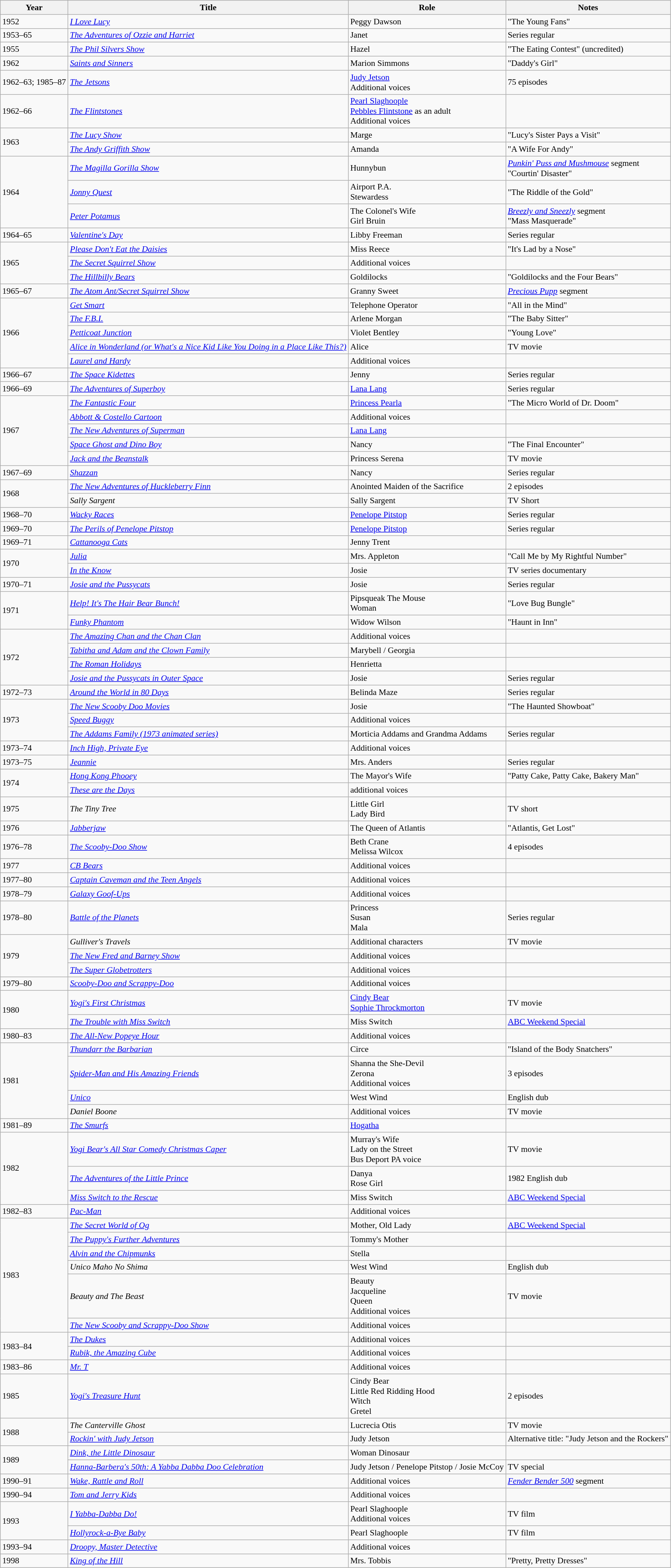<table class="wikitable" style="font-size: 90%;">
<tr>
<th>Year</th>
<th>Title</th>
<th>Role</th>
<th>Notes</th>
</tr>
<tr>
<td>1952</td>
<td><em><a href='#'>I Love Lucy</a></em></td>
<td>Peggy Dawson</td>
<td>"The Young Fans"</td>
</tr>
<tr>
<td>1953–65</td>
<td><em><a href='#'>The Adventures of Ozzie and Harriet</a></em></td>
<td>Janet</td>
<td>Series regular</td>
</tr>
<tr>
<td>1955</td>
<td><em><a href='#'>The Phil Silvers Show</a></em></td>
<td>Hazel</td>
<td>"The Eating Contest" (uncredited)</td>
</tr>
<tr>
<td>1962</td>
<td><em><a href='#'>Saints and Sinners</a></em></td>
<td>Marion Simmons</td>
<td>"Daddy's Girl"</td>
</tr>
<tr>
<td>1962–63; 1985–87</td>
<td><em><a href='#'>The Jetsons</a></em></td>
<td><a href='#'>Judy Jetson</a><br>Additional voices</td>
<td>75 episodes</td>
</tr>
<tr>
<td>1962–66</td>
<td><em><a href='#'>The Flintstones</a></em></td>
<td><a href='#'>Pearl Slaghoople</a><br><a href='#'>Pebbles Flintstone</a> as an adult<br>Additional voices</td>
<td></td>
</tr>
<tr>
<td rowspan="2">1963</td>
<td><em><a href='#'>The Lucy Show</a></em></td>
<td>Marge</td>
<td>"Lucy's Sister Pays a Visit"</td>
</tr>
<tr>
<td><em><a href='#'>The Andy Griffith Show</a></em></td>
<td>Amanda</td>
<td>"A Wife For Andy"</td>
</tr>
<tr>
<td rowspan="3">1964</td>
<td><em><a href='#'>The Magilla Gorilla Show</a></em></td>
<td>Hunnybun</td>
<td><em><a href='#'>Punkin' Puss and Mushmouse</a></em> segment<br>"Courtin' Disaster"</td>
</tr>
<tr>
<td><em><a href='#'>Jonny Quest</a></em></td>
<td>Airport P.A.<br>Stewardess</td>
<td>"The Riddle of the Gold"</td>
</tr>
<tr>
<td><em><a href='#'>Peter Potamus</a></em></td>
<td>The Colonel's Wife<br>Girl Bruin</td>
<td><em><a href='#'>Breezly and Sneezly</a></em> segment<br>"Mass Masquerade"</td>
</tr>
<tr>
<td>1964–65</td>
<td><em><a href='#'>Valentine's Day</a></em></td>
<td>Libby Freeman</td>
<td>Series regular</td>
</tr>
<tr>
<td rowspan="3">1965</td>
<td><em><a href='#'>Please Don't Eat the Daisies</a></em></td>
<td>Miss Reece</td>
<td>"It's Lad by a Nose"</td>
</tr>
<tr>
<td><em><a href='#'>The Secret Squirrel Show</a></em></td>
<td>Additional voices</td>
<td></td>
</tr>
<tr>
<td><em><a href='#'>The Hillbilly Bears</a></em></td>
<td>Goldilocks</td>
<td>"Goldilocks and the Four Bears"</td>
</tr>
<tr>
<td>1965–67</td>
<td><em><a href='#'>The Atom Ant/Secret Squirrel Show</a></em></td>
<td>Granny Sweet</td>
<td><em><a href='#'>Precious Pupp</a></em> segment</td>
</tr>
<tr>
<td rowspan="5">1966</td>
<td><em><a href='#'>Get Smart</a></em></td>
<td>Telephone Operator</td>
<td>"All in the Mind"</td>
</tr>
<tr>
<td><em><a href='#'>The F.B.I.</a></em></td>
<td>Arlene Morgan</td>
<td>"The Baby Sitter"</td>
</tr>
<tr>
<td><em><a href='#'>Petticoat Junction</a></em></td>
<td>Violet Bentley</td>
<td>"Young Love"</td>
</tr>
<tr>
<td><em><a href='#'>Alice in Wonderland (or What's a Nice Kid Like You Doing in a Place Like This?)</a></em></td>
<td>Alice</td>
<td>TV movie</td>
</tr>
<tr>
<td><em><a href='#'>Laurel and Hardy</a></em></td>
<td>Additional voices</td>
<td></td>
</tr>
<tr>
<td>1966–67</td>
<td><em><a href='#'>The Space Kidettes</a></em></td>
<td>Jenny</td>
<td>Series regular</td>
</tr>
<tr>
<td>1966–69</td>
<td><em><a href='#'>The Adventures of Superboy</a></em></td>
<td><a href='#'>Lana Lang</a></td>
<td>Series regular</td>
</tr>
<tr>
<td rowspan="5">1967</td>
<td><em><a href='#'>The Fantastic Four</a></em></td>
<td><a href='#'>Princess Pearla</a></td>
<td>"The Micro World of Dr. Doom"</td>
</tr>
<tr>
<td><em><a href='#'>Abbott & Costello Cartoon</a></em></td>
<td>Additional voices</td>
<td></td>
</tr>
<tr>
<td><em><a href='#'>The New Adventures of Superman</a></em></td>
<td><a href='#'>Lana Lang</a></td>
<td></td>
</tr>
<tr>
<td><em><a href='#'>Space Ghost and Dino Boy</a></em></td>
<td>Nancy</td>
<td>"The Final Encounter"</td>
</tr>
<tr>
<td><em><a href='#'>Jack and the Beanstalk</a></em></td>
<td>Princess Serena</td>
<td>TV movie</td>
</tr>
<tr>
<td>1967–69</td>
<td><em><a href='#'>Shazzan</a></em></td>
<td>Nancy</td>
<td>Series regular</td>
</tr>
<tr>
<td rowspan="2">1968</td>
<td><em><a href='#'>The New Adventures of Huckleberry Finn</a></em></td>
<td>Anointed Maiden of the Sacrifice</td>
<td>2 episodes</td>
</tr>
<tr>
<td><em>Sally Sargent</em></td>
<td>Sally Sargent</td>
<td>TV Short</td>
</tr>
<tr>
<td>1968–70</td>
<td><em><a href='#'>Wacky Races</a></em></td>
<td><a href='#'>Penelope Pitstop</a></td>
<td>Series regular</td>
</tr>
<tr>
<td>1969–70</td>
<td><em><a href='#'>The Perils of Penelope Pitstop</a></em></td>
<td><a href='#'>Penelope Pitstop</a></td>
<td>Series regular</td>
</tr>
<tr>
<td>1969–71</td>
<td><em><a href='#'>Cattanooga Cats</a></em></td>
<td>Jenny Trent</td>
<td></td>
</tr>
<tr>
<td rowspan="2">1970</td>
<td><em><a href='#'>Julia</a></em></td>
<td>Mrs. Appleton</td>
<td>"Call Me by My Rightful Number"</td>
</tr>
<tr>
<td><em><a href='#'>In the Know</a></em></td>
<td>Josie</td>
<td>TV series documentary</td>
</tr>
<tr>
<td>1970–71</td>
<td><em><a href='#'>Josie and the Pussycats</a></em></td>
<td>Josie</td>
<td>Series regular</td>
</tr>
<tr>
<td rowspan="2">1971</td>
<td><em><a href='#'>Help! It's The Hair Bear Bunch!</a></em></td>
<td>Pipsqueak The Mouse<br>Woman</td>
<td>"Love Bug Bungle"</td>
</tr>
<tr>
<td><em><a href='#'>Funky Phantom</a></em></td>
<td>Widow Wilson</td>
<td>"Haunt in Inn"</td>
</tr>
<tr>
<td rowspan="4">1972</td>
<td><em><a href='#'>The Amazing Chan and the Chan Clan</a></em></td>
<td>Additional voices</td>
<td></td>
</tr>
<tr>
<td><em><a href='#'>Tabitha and Adam and the Clown Family</a></em></td>
<td>Marybell / Georgia</td>
<td></td>
</tr>
<tr>
<td><em><a href='#'>The Roman Holidays</a></em></td>
<td>Henrietta</td>
<td></td>
</tr>
<tr>
<td><em><a href='#'>Josie and the Pussycats in Outer Space</a></em></td>
<td>Josie</td>
<td>Series regular</td>
</tr>
<tr>
<td>1972–73</td>
<td><em><a href='#'>Around the World in 80 Days</a></em></td>
<td>Belinda Maze</td>
<td>Series regular</td>
</tr>
<tr>
<td rowspan="3">1973</td>
<td><em><a href='#'>The New Scooby Doo Movies</a></em></td>
<td>Josie</td>
<td>"The Haunted Showboat"</td>
</tr>
<tr>
<td><em><a href='#'>Speed Buggy</a></em></td>
<td>Additional voices</td>
<td></td>
</tr>
<tr>
<td><em><a href='#'>The Addams Family (1973 animated series)</a></em></td>
<td>Morticia Addams and Grandma Addams</td>
<td>Series regular</td>
</tr>
<tr>
<td>1973–74</td>
<td><em><a href='#'>Inch High, Private Eye</a></em></td>
<td>Additional voices</td>
<td></td>
</tr>
<tr>
<td>1973–75</td>
<td><em><a href='#'>Jeannie</a></em></td>
<td>Mrs. Anders</td>
<td>Series regular</td>
</tr>
<tr>
</tr>
<tr>
<td rowspan="2">1974</td>
<td><em><a href='#'>Hong Kong Phooey</a></em></td>
<td>The Mayor's Wife</td>
<td>"Patty Cake, Patty Cake, Bakery Man"</td>
</tr>
<tr>
<td><em><a href='#'>These are the Days</a></em></td>
<td>additional voices</td>
<td></td>
</tr>
<tr>
<td>1975</td>
<td><em>The Tiny Tree</em></td>
<td>Little Girl<br>Lady Bird</td>
<td>TV short</td>
</tr>
<tr>
<td>1976</td>
<td><em><a href='#'>Jabberjaw</a></em></td>
<td>The Queen of Atlantis</td>
<td>"Atlantis, Get Lost"</td>
</tr>
<tr>
<td>1976–78</td>
<td><em><a href='#'>The Scooby-Doo Show</a></em></td>
<td>Beth Crane<br>Melissa Wilcox</td>
<td>4 episodes</td>
</tr>
<tr>
<td>1977</td>
<td><em><a href='#'>CB Bears</a></em></td>
<td>Additional voices</td>
<td></td>
</tr>
<tr>
<td>1977–80</td>
<td><em><a href='#'>Captain Caveman and the Teen Angels</a></em></td>
<td>Additional voices</td>
<td></td>
</tr>
<tr>
<td>1978–79</td>
<td><em><a href='#'>Galaxy Goof-Ups</a></em></td>
<td>Additional voices</td>
<td></td>
</tr>
<tr>
<td>1978–80</td>
<td><em><a href='#'>Battle of the Planets</a></em></td>
<td>Princess<br>Susan<br>Mala</td>
<td>Series regular</td>
</tr>
<tr>
<td rowspan="3">1979</td>
<td><em>Gulliver's Travels</em></td>
<td>Additional characters</td>
<td>TV movie</td>
</tr>
<tr>
<td><em><a href='#'>The New Fred and Barney Show</a></em></td>
<td>Additional voices</td>
<td></td>
</tr>
<tr>
<td><em><a href='#'>The Super Globetrotters</a></em></td>
<td>Additional voices</td>
<td></td>
</tr>
<tr>
<td>1979–80</td>
<td><em><a href='#'>Scooby-Doo and Scrappy-Doo</a></em></td>
<td>Additional voices</td>
<td></td>
</tr>
<tr>
<td rowspan="2">1980</td>
<td><em><a href='#'>Yogi's First Christmas</a></em></td>
<td><a href='#'>Cindy Bear</a><br><a href='#'>Sophie Throckmorton</a></td>
<td>TV movie</td>
</tr>
<tr>
<td><em><a href='#'>The Trouble with Miss Switch</a></em></td>
<td>Miss Switch</td>
<td><a href='#'>ABC Weekend Special</a></td>
</tr>
<tr>
<td>1980–83</td>
<td><em><a href='#'>The All-New Popeye Hour</a></em></td>
<td>Additional voices</td>
<td></td>
</tr>
<tr>
<td rowspan="4">1981</td>
<td><em><a href='#'>Thundarr the Barbarian</a></em></td>
<td>Circe</td>
<td>"Island of the Body Snatchers"</td>
</tr>
<tr>
<td><em><a href='#'>Spider-Man and His Amazing Friends</a></em></td>
<td>Shanna the She-Devil<br>Zerona<br>Additional voices</td>
<td>3 episodes</td>
</tr>
<tr>
<td><em><a href='#'>Unico</a></em></td>
<td>West Wind</td>
<td>English dub</td>
</tr>
<tr>
<td><em>Daniel Boone</em></td>
<td>Additional voices</td>
<td>TV movie</td>
</tr>
<tr>
<td>1981–89</td>
<td><em><a href='#'>The Smurfs</a></em></td>
<td><a href='#'>Hogatha</a></td>
<td></td>
</tr>
<tr>
<td rowspan="3">1982</td>
<td><em><a href='#'>Yogi Bear's All Star Comedy Christmas Caper</a></em></td>
<td>Murray's Wife<br>Lady on the Street<br>Bus Deport PA voice</td>
<td>TV movie</td>
</tr>
<tr>
<td><em><a href='#'>The Adventures of the Little Prince</a></em></td>
<td>Danya<br>Rose Girl</td>
<td>1982 English dub</td>
</tr>
<tr>
<td><em><a href='#'>Miss Switch to the Rescue</a></em></td>
<td>Miss Switch</td>
<td><a href='#'>ABC Weekend Special</a></td>
</tr>
<tr>
<td>1982–83</td>
<td><em><a href='#'>Pac-Man</a></em></td>
<td>Additional voices</td>
<td></td>
</tr>
<tr>
<td rowspan="6">1983</td>
<td><em><a href='#'>The Secret World of Og</a></em></td>
<td>Mother, Old Lady</td>
<td><a href='#'>ABC Weekend Special</a></td>
</tr>
<tr>
<td><em><a href='#'>The Puppy's Further Adventures</a></em></td>
<td>Tommy's Mother</td>
<td></td>
</tr>
<tr>
<td><em><a href='#'>Alvin and the Chipmunks</a></em></td>
<td>Stella</td>
<td></td>
</tr>
<tr>
<td><em>Unico Maho No Shima</em></td>
<td>West Wind</td>
<td>English dub</td>
</tr>
<tr>
<td><em>Beauty and The Beast</em></td>
<td>Beauty<br>Jacqueline<br>Queen<br>Additional voices</td>
<td>TV movie</td>
</tr>
<tr>
<td><em><a href='#'>The New Scooby and Scrappy-Doo Show</a></em></td>
<td>Additional voices</td>
<td></td>
</tr>
<tr>
<td rowspan="2">1983–84</td>
<td><em><a href='#'>The Dukes</a></em></td>
<td>Additional voices</td>
<td></td>
</tr>
<tr>
<td><em><a href='#'>Rubik, the Amazing Cube</a></em></td>
<td>Additional voices</td>
<td></td>
</tr>
<tr>
<td>1983–86</td>
<td><em><a href='#'>Mr. T</a></em></td>
<td>Additional voices</td>
<td></td>
</tr>
<tr>
<td>1985</td>
<td><em><a href='#'>Yogi's Treasure Hunt</a></em></td>
<td>Cindy Bear<br>Little Red Ridding Hood<br>Witch<br>Gretel</td>
<td>2 episodes</td>
</tr>
<tr>
<td rowspan="2">1988</td>
<td><em>The Canterville Ghost</em></td>
<td>Lucrecia Otis</td>
<td>TV movie</td>
</tr>
<tr>
<td><em><a href='#'>Rockin' with Judy Jetson</a></em></td>
<td>Judy Jetson</td>
<td>Alternative title: "Judy Jetson and the Rockers"</td>
</tr>
<tr>
<td rowspan="2">1989</td>
<td><em><a href='#'>Dink, the Little Dinosaur</a></em></td>
<td>Woman Dinosaur</td>
<td></td>
</tr>
<tr>
<td><em><a href='#'>Hanna-Barbera's 50th: A Yabba Dabba Doo Celebration</a></em></td>
<td>Judy Jetson / Penelope Pitstop / Josie McCoy</td>
<td>TV special</td>
</tr>
<tr>
<td>1990–91</td>
<td><em><a href='#'>Wake, Rattle and Roll</a></em></td>
<td>Additional voices</td>
<td><em><a href='#'>Fender Bender 500</a></em> segment</td>
</tr>
<tr>
<td>1990–94</td>
<td><em><a href='#'>Tom and Jerry Kids</a></em></td>
<td>Additional voices</td>
<td></td>
</tr>
<tr>
<td rowspan="2">1993</td>
<td><em><a href='#'>I Yabba-Dabba Do!</a></em></td>
<td>Pearl Slaghoople<br>Additional voices</td>
<td>TV film</td>
</tr>
<tr>
<td><em><a href='#'>Hollyrock-a-Bye Baby</a></em></td>
<td>Pearl Slaghoople</td>
<td>TV film</td>
</tr>
<tr>
<td>1993–94</td>
<td><em><a href='#'>Droopy, Master Detective</a></em></td>
<td>Additional voices</td>
<td></td>
</tr>
<tr>
<td>1998</td>
<td><em><a href='#'>King of the Hill</a></em></td>
<td>Mrs. Tobbis</td>
<td>"Pretty, Pretty Dresses"</td>
</tr>
</table>
